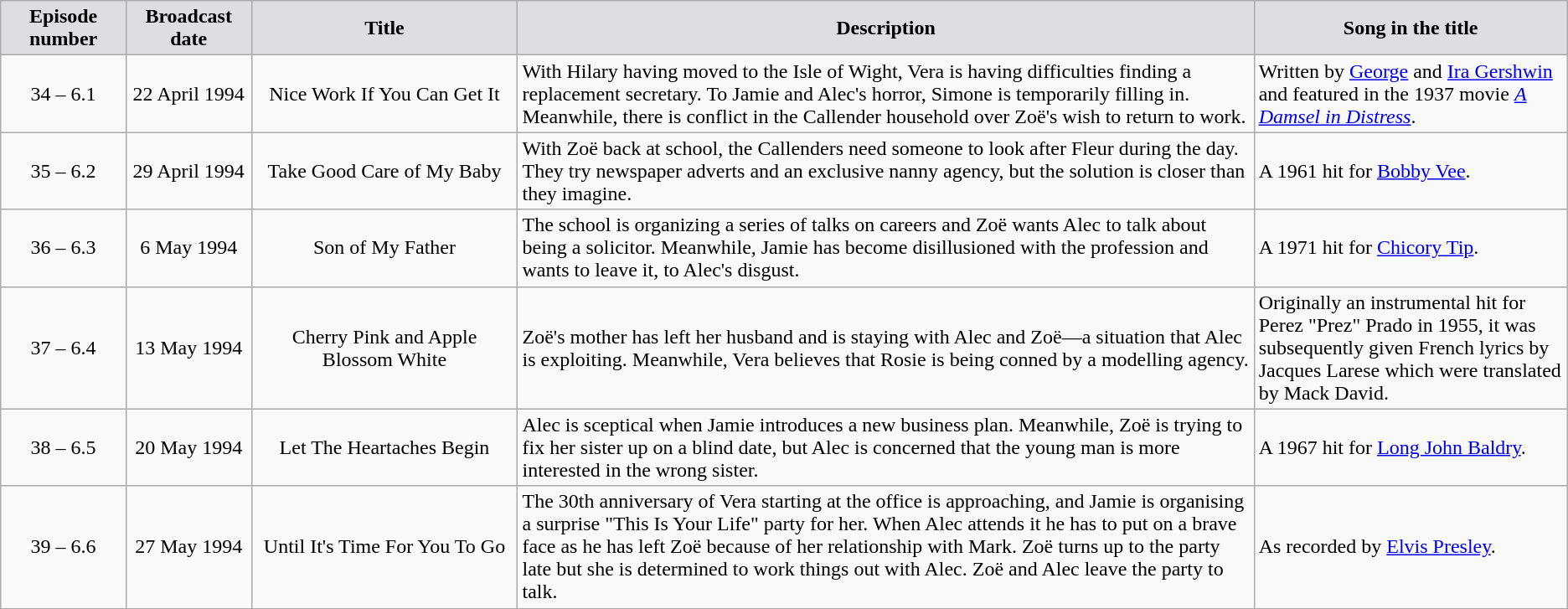<table class="wikitable" border="1">
<tr>
<th style="background-color: #DEDDE2" width=8%>Episode number</th>
<th style="background-color: #DEDDE2" width=8%>Broadcast date</th>
<th style="background-color: #DEDDE2" width=17%>Title</th>
<th style="background-color: #DEDDE2" width=47%>Description</th>
<th style="background-color: #DEDDE2" width=20%>Song in the title</th>
</tr>
<tr>
<td align=center>34 – 6.1</td>
<td align=center>22 April 1994</td>
<td align=center>Nice Work If You Can Get It</td>
<td>With Hilary having moved to the Isle of Wight, Vera is having difficulties finding a replacement secretary. To Jamie and Alec's horror, Simone is temporarily filling in. Meanwhile, there is conflict in the Callender household over Zoë's wish to return to work.</td>
<td>Written by <a href='#'>George</a> and <a href='#'>Ira Gershwin</a> and featured in the 1937 movie <em><a href='#'>A Damsel in Distress</a></em>.</td>
</tr>
<tr>
<td align=center>35 – 6.2</td>
<td align=center>29 April 1994</td>
<td align=center>Take Good Care of My Baby</td>
<td>With Zoë back at school, the Callenders need someone to look after Fleur during the day. They try newspaper adverts and an exclusive nanny agency, but the solution is closer than they imagine.</td>
<td>A 1961 hit for <a href='#'>Bobby Vee</a>.</td>
</tr>
<tr>
<td align=center>36 – 6.3</td>
<td align=center>6 May 1994</td>
<td align=center>Son of My Father</td>
<td>The school is organizing a series of talks on careers and Zoë wants Alec to talk about being a solicitor. Meanwhile, Jamie has become disillusioned with the profession and wants to leave it, to Alec's disgust.</td>
<td>A 1971 hit for <a href='#'>Chicory Tip</a>.</td>
</tr>
<tr>
<td align=center>37 – 6.4</td>
<td align=center>13 May 1994</td>
<td align=center>Cherry Pink and Apple Blossom White</td>
<td>Zoë's mother has left her husband and is staying with Alec and Zoë—a situation that Alec is exploiting. Meanwhile, Vera believes that Rosie is being conned by a modelling agency.</td>
<td>Originally an instrumental hit for Perez "Prez" Prado in 1955, it was subsequently given French lyrics by Jacques Larese which were translated by Mack David.</td>
</tr>
<tr>
<td align=center>38 – 6.5</td>
<td align=center>20 May 1994</td>
<td align=center>Let The Heartaches Begin</td>
<td>Alec is sceptical when Jamie introduces a new business plan. Meanwhile, Zoë is trying to fix her sister up on a blind date, but Alec is concerned that the young man is more interested in the wrong sister.</td>
<td>A 1967 hit for <a href='#'>Long John Baldry</a>.</td>
</tr>
<tr>
<td align=center>39 – 6.6</td>
<td align=center>27 May 1994</td>
<td align=center>Until It's Time For You To Go</td>
<td>The 30th anniversary of Vera starting at the office is approaching, and Jamie is organising a surprise "This Is Your Life" party for her. When Alec attends it he has to put on a brave face as he has left Zoë because of her relationship with Mark. Zoë turns up to the party late but she is determined to work things out with Alec. Zoë and Alec leave the party to talk.</td>
<td>As recorded by <a href='#'>Elvis Presley</a>.</td>
</tr>
</table>
